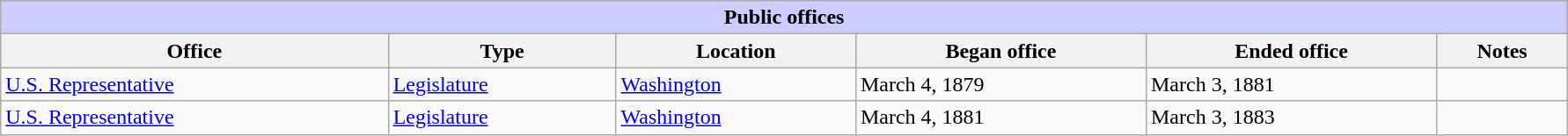<table class=wikitable style="width: 94%" style="text-align: center;" align="center">
<tr bgcolor=#cccccc>
<th colspan=7 style="background: #ccccff;">Public offices</th>
</tr>
<tr>
<th><strong>Office</strong></th>
<th><strong>Type</strong></th>
<th><strong>Location</strong></th>
<th><strong>Began office</strong></th>
<th><strong>Ended office</strong></th>
<th><strong>Notes</strong></th>
</tr>
<tr>
<td><a href='#'>U.S. Representative</a></td>
<td><a href='#'>Legislature</a></td>
<td><a href='#'>Washington</a></td>
<td>March 4, 1879</td>
<td>March 3, 1881</td>
<td></td>
</tr>
<tr>
<td><a href='#'>U.S. Representative</a></td>
<td><a href='#'>Legislature</a></td>
<td><a href='#'>Washington</a></td>
<td>March 4, 1881</td>
<td>March 3, 1883</td>
<td></td>
</tr>
</table>
